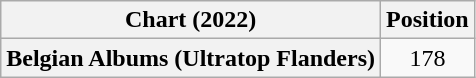<table class="wikitable plainrowheaders" style="text-align:center">
<tr>
<th scope="col">Chart (2022)</th>
<th scope="col">Position</th>
</tr>
<tr>
<th scope="row">Belgian Albums (Ultratop Flanders)</th>
<td>178</td>
</tr>
</table>
